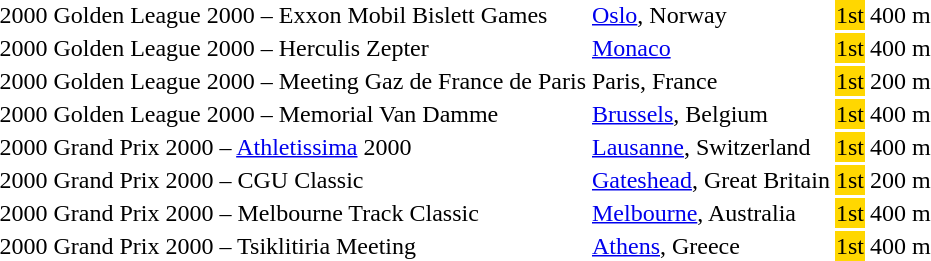<table>
<tr>
<td>2000</td>
<td>Golden League 2000 – Exxon Mobil Bislett Games</td>
<td><a href='#'>Oslo</a>, Norway</td>
<td style="background:gold; text-align:center;">1st</td>
<td>400 m</td>
</tr>
<tr>
<td>2000</td>
<td>Golden League 2000 – Herculis Zepter</td>
<td><a href='#'>Monaco</a></td>
<td style="background:gold; text-align:center;">1st</td>
<td>400 m</td>
</tr>
<tr>
<td>2000</td>
<td>Golden League 2000 – Meeting Gaz de France de Paris</td>
<td>Paris, France</td>
<td style="background:gold; text-align:center;">1st</td>
<td>200 m</td>
</tr>
<tr>
<td>2000</td>
<td>Golden League 2000 – Memorial Van Damme</td>
<td><a href='#'>Brussels</a>, Belgium</td>
<td style="background:gold; text-align:center;">1st</td>
<td>400 m</td>
</tr>
<tr>
<td>2000</td>
<td>Grand Prix 2000 – <a href='#'>Athletissima</a> 2000</td>
<td><a href='#'>Lausanne</a>, Switzerland</td>
<td style="background:gold; text-align:center;">1st</td>
<td>400 m</td>
</tr>
<tr>
<td>2000</td>
<td>Grand Prix 2000 – CGU Classic</td>
<td><a href='#'>Gateshead</a>, Great Britain</td>
<td style="background:gold; text-align:center;">1st</td>
<td>200 m</td>
</tr>
<tr>
<td>2000</td>
<td>Grand Prix 2000 – Melbourne Track Classic</td>
<td><a href='#'>Melbourne</a>, Australia</td>
<td style="background:gold; text-align:center;">1st</td>
<td>400 m</td>
</tr>
<tr>
<td>2000</td>
<td>Grand Prix 2000 – Tsiklitiria Meeting</td>
<td><a href='#'>Athens</a>, Greece</td>
<td style="background:gold; text-align:center;">1st</td>
<td>400 m</td>
</tr>
</table>
